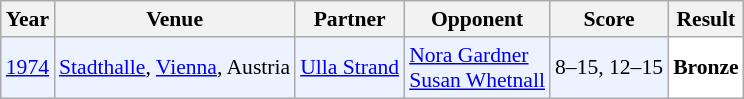<table class="sortable wikitable" style="font-size: 90%;">
<tr>
<th>Year</th>
<th>Venue</th>
<th>Partner</th>
<th>Opponent</th>
<th>Score</th>
<th>Result</th>
</tr>
<tr style="background:#ECF2FF">
<td align="center"><a href='#'>1974</a></td>
<td align="left"><a href='#'>Stadthalle</a>, <a href='#'>Vienna</a>, Austria</td>
<td align="left"> <a href='#'>Ulla Strand</a></td>
<td align="left"> <a href='#'>Nora Gardner</a><br> <a href='#'>Susan Whetnall</a></td>
<td align="left">8–15, 12–15</td>
<td style="text-align:left; background:white"> <strong>Bronze</strong></td>
</tr>
</table>
